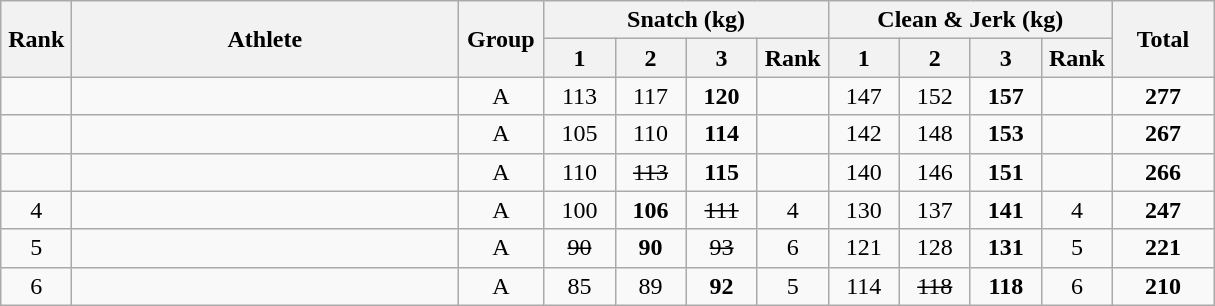<table class = "wikitable" style="text-align:center;">
<tr>
<th rowspan=2 width=40>Rank</th>
<th rowspan=2 width=250>Athlete</th>
<th rowspan=2 width=50>Group</th>
<th colspan=4>Snatch (kg)</th>
<th colspan=4>Clean & Jerk (kg)</th>
<th rowspan=2 width=60>Total</th>
</tr>
<tr>
<th width=40>1</th>
<th width=40>2</th>
<th width=40>3</th>
<th width=40>Rank</th>
<th width=40>1</th>
<th width=40>2</th>
<th width=40>3</th>
<th width=40>Rank</th>
</tr>
<tr>
<td></td>
<td align=left></td>
<td>A</td>
<td>113</td>
<td>117</td>
<td><strong>120</strong></td>
<td></td>
<td>147</td>
<td>152</td>
<td><strong>157</strong></td>
<td></td>
<td><strong>277</strong></td>
</tr>
<tr>
<td></td>
<td align=left></td>
<td>A</td>
<td>105</td>
<td>110</td>
<td><strong>114</strong></td>
<td></td>
<td>142</td>
<td>148</td>
<td><strong>153</strong></td>
<td></td>
<td><strong>267</strong></td>
</tr>
<tr>
<td></td>
<td align=left></td>
<td>A</td>
<td>110</td>
<td><s>113</s></td>
<td><strong>115</strong></td>
<td></td>
<td>140</td>
<td>146</td>
<td><strong>151</strong></td>
<td></td>
<td><strong>266</strong></td>
</tr>
<tr>
<td>4</td>
<td align=left></td>
<td>A</td>
<td>100</td>
<td><strong>106</strong></td>
<td><s>111</s></td>
<td>4</td>
<td>130</td>
<td>137</td>
<td><strong>141</strong></td>
<td>4</td>
<td><strong>247</strong></td>
</tr>
<tr>
<td>5</td>
<td align=left></td>
<td>A</td>
<td><s>90</s></td>
<td><strong>90</strong></td>
<td><s>93</s></td>
<td>6</td>
<td>121</td>
<td>128</td>
<td><strong>131</strong></td>
<td>5</td>
<td><strong>221</strong></td>
</tr>
<tr>
<td>6</td>
<td align=left></td>
<td>A</td>
<td>85</td>
<td>89</td>
<td><strong>92</strong></td>
<td>5</td>
<td>114</td>
<td><s>118</s></td>
<td><strong>118</strong></td>
<td>6</td>
<td><strong>210</strong></td>
</tr>
</table>
